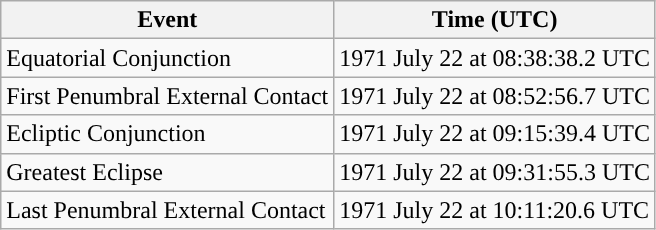<table class="wikitable">
<tr>
<th>Event</th>
<th>Time (UTC)</th>
</tr>
<tr>
<td>Equatorial Conjunction</td>
<td>1971 July 22 at 08:38:38.2 UTC</td>
</tr>
<tr>
<td>First Penumbral External Contact</td>
<td>1971 July 22 at 08:52:56.7 UTC</td>
</tr>
<tr>
<td>Ecliptic Conjunction</td>
<td>1971 July 22 at 09:15:39.4 UTC</td>
</tr>
<tr>
<td>Greatest Eclipse</td>
<td>1971 July 22 at 09:31:55.3 UTC</td>
</tr>
<tr>
<td>Last Penumbral External Contact</td>
<td>1971 July 22 at 10:11:20.6 UTC</td>
</tr>
</table>
